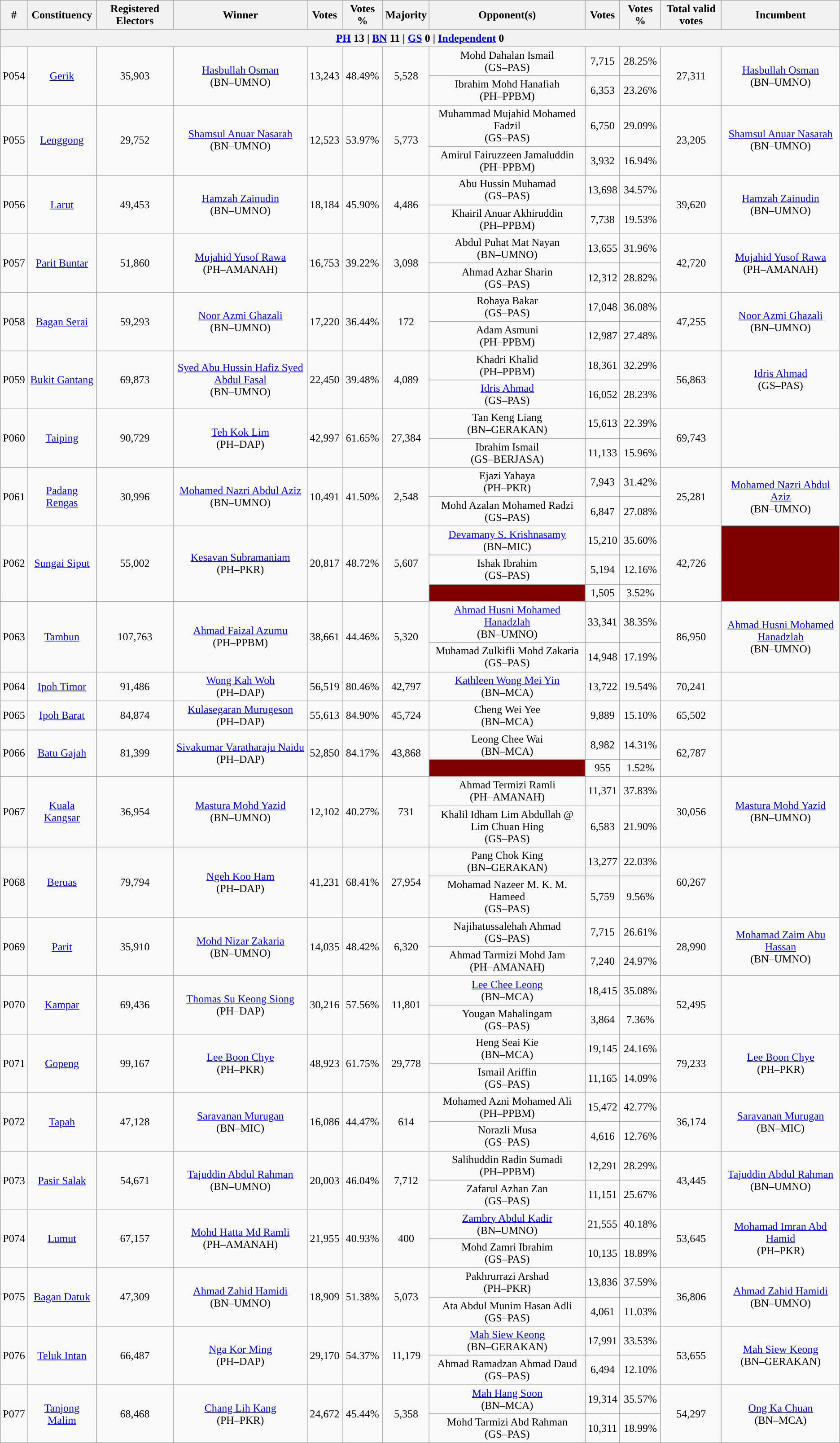<table class="wikitable sortable" style">
<tr>
<th>#</th>
<th>Constituency</th>
<th>Registered Electors</th>
<th>Winner</th>
<th>Votes</th>
<th>Votes %</th>
<th>Majority</th>
<th>Opponent(s)</th>
<th>Votes</th>
<th>Votes %</th>
<th>Total valid votes</th>
<th>Incumbent</th>
</tr>
<tr>
<th colspan="13"><a href='#'>PH</a> <strong>13</strong> | <a href='#'>BN</a> <strong>11</strong> | <a href='#'>GS</a> <strong>0</strong> | <a href='#'>Independent</a> <strong>0</strong></th>
</tr>
<tr align="center">
<td rowspan=2>P054</td>
<td rowspan=2><a href='#'>Gerik</a></td>
<td rowspan=2>35,903</td>
<td rowspan=2><a href='#'>Hasbullah Osman</a><br>(BN–UMNO)</td>
<td rowspan=2>13,243</td>
<td rowspan=2>48.49%</td>
<td rowspan=2>5,528</td>
<td>Mohd Dahalan Ismail<br>(GS–PAS)</td>
<td>7,715</td>
<td>28.25%</td>
<td rowspan=2>27,311</td>
<td rowspan=2><a href='#'>Hasbullah Osman</a><br>(BN–UMNO)</td>
</tr>
<tr align="center">
<td>Ibrahim Mohd Hanafiah<br>(PH–PPBM)</td>
<td>6,353</td>
<td>23.26%</td>
</tr>
<tr align="center">
<td rowspan=2>P055</td>
<td rowspan=2><a href='#'>Lenggong</a></td>
<td rowspan=2>29,752</td>
<td rowspan=2><a href='#'>Shamsul Anuar Nasarah</a><br>(BN–UMNO)</td>
<td rowspan=2>12,523</td>
<td rowspan=2>53.97%</td>
<td rowspan=2>5,773</td>
<td>Muhammad Mujahid Mohamed Fadzil<br>(GS–PAS)</td>
<td>6,750</td>
<td>29.09%</td>
<td rowspan=2>23,205</td>
<td rowspan=2><a href='#'>Shamsul Anuar Nasarah</a><br>(BN–UMNO)</td>
</tr>
<tr align="center">
<td>Amirul Fairuzzeen Jamaluddin<br>(PH–PPBM)</td>
<td>3,932</td>
<td>16.94%</td>
</tr>
<tr align="center">
<td rowspan=2>P056</td>
<td rowspan=2><a href='#'>Larut</a></td>
<td rowspan=2>49,453</td>
<td rowspan=2><a href='#'>Hamzah Zainudin</a><br>(BN–UMNO)</td>
<td rowspan=2>18,184</td>
<td rowspan=2>45.90%</td>
<td rowspan=2>4,486</td>
<td>Abu Hussin Muhamad<br>(GS–PAS)</td>
<td>13,698</td>
<td>34.57%</td>
<td rowspan=2>39,620</td>
<td rowspan=2><a href='#'>Hamzah Zainudin</a><br>(BN–UMNO)</td>
</tr>
<tr align="center">
<td>Khairil Anuar Akhiruddin<br>(PH–PPBM)</td>
<td>7,738</td>
<td>19.53%</td>
</tr>
<tr align="center">
<td rowspan=2>P057</td>
<td rowspan=2><a href='#'>Parit Buntar</a></td>
<td rowspan=2>51,860</td>
<td rowspan=2><a href='#'>Mujahid Yusof Rawa</a><br>(PH–AMANAH)</td>
<td rowspan=2>16,753</td>
<td rowspan=2>39.22%</td>
<td rowspan=2>3,098</td>
<td>Abdul Puhat Mat Nayan<br>(BN–UMNO)</td>
<td>13,655</td>
<td>31.96%</td>
<td rowspan=2>42,720</td>
<td rowspan=2><a href='#'>Mujahid Yusof Rawa</a><br>(PH–AMANAH)</td>
</tr>
<tr align="center">
<td>Ahmad Azhar Sharin<br>(GS–PAS)</td>
<td>12,312</td>
<td>28.82%</td>
</tr>
<tr align="center">
<td rowspan=2>P058</td>
<td rowspan=2><a href='#'>Bagan Serai</a></td>
<td rowspan=2>59,293</td>
<td rowspan=2><a href='#'>Noor Azmi Ghazali</a><br>(BN–UMNO)</td>
<td rowspan=2>17,220</td>
<td rowspan=2>36.44%</td>
<td rowspan=2>172</td>
<td>Rohaya Bakar<br>(GS–PAS)</td>
<td>17,048</td>
<td>36.08%</td>
<td rowspan=2>47,255</td>
<td rowspan=2><a href='#'>Noor Azmi Ghazali</a><br>(BN–UMNO)</td>
</tr>
<tr align="center">
<td>Adam Asmuni<br>(PH–PPBM)</td>
<td>12,987</td>
<td>27.48%</td>
</tr>
<tr align="center">
<td rowspan=2>P059</td>
<td rowspan=2><a href='#'>Bukit Gantang</a></td>
<td rowspan=2>69,873</td>
<td rowspan=2><a href='#'>Syed Abu Hussin Hafiz Syed Abdul Fasal</a><br>(BN–UMNO)</td>
<td rowspan=2>22,450</td>
<td rowspan=2>39.48%</td>
<td rowspan=2>4,089</td>
<td>Khadri Khalid<br>(PH–PPBM)</td>
<td>18,361</td>
<td>32.29%</td>
<td rowspan=2>56,863</td>
<td rowspan=2><a href='#'>Idris Ahmad</a><br>(GS–PAS)</td>
</tr>
<tr align="center">
<td><a href='#'>Idris Ahmad</a><br>(GS–PAS)</td>
<td>16,052</td>
<td>28.23%</td>
</tr>
<tr align="center">
<td rowspan=2>P060</td>
<td rowspan=2><a href='#'>Taiping</a></td>
<td rowspan=2>90,729</td>
<td rowspan=2><a href='#'>Teh Kok Lim</a><br>(PH–DAP)</td>
<td rowspan=2>42,997</td>
<td rowspan=2>61.65%</td>
<td rowspan=2>27,384</td>
<td>Tan Keng Liang<br>(BN–GERAKAN)</td>
<td>15,613</td>
<td>22.39%</td>
<td rowspan=2>69,743</td>
<td rowspan=2></td>
</tr>
<tr align="center">
<td>Ibrahim Ismail<br>(GS–BERJASA)</td>
<td>11,133</td>
<td>15.96%</td>
</tr>
<tr align="center">
<td rowspan=2>P061</td>
<td rowspan=2><a href='#'>Padang Rengas</a></td>
<td rowspan=2>30,996</td>
<td rowspan=2><a href='#'>Mohamed Nazri Abdul Aziz</a><br>(BN–UMNO)</td>
<td rowspan=2>10,491</td>
<td rowspan=2>41.50%</td>
<td rowspan=2>2,548</td>
<td>Ejazi Yahaya<br>(PH–PKR)</td>
<td>7,943</td>
<td>31.42%</td>
<td rowspan=2>25,281</td>
<td rowspan=2><a href='#'>Mohamed Nazri Abdul Aziz</a><br>(BN–UMNO)</td>
</tr>
<tr align="center">
<td>Mohd Azalan Mohamed Radzi<br>(GS–PAS)</td>
<td>6,847</td>
<td>27.08%</td>
</tr>
<tr align="center">
<td rowspan=3>P062</td>
<td rowspan=3><a href='#'>Sungai Siput</a></td>
<td rowspan=3>55,002</td>
<td rowspan=3><a href='#'>Kesavan Subramaniam</a><br>(PH–PKR)</td>
<td rowspan=3>20,817</td>
<td rowspan=3>48.72%</td>
<td rowspan=3>5,607</td>
<td><a href='#'>Devamany S. Krishnasamy</a><br>(BN–MIC)</td>
<td>15,210</td>
<td>35.60%</td>
<td rowspan=3>42,726</td>
<td rowspan=3 bgcolor="maroon"></td>
</tr>
<tr align="center">
<td>Ishak Ibrahim<br>(GS–PAS)</td>
<td>5,194</td>
<td>12.16%</td>
</tr>
<tr align="center">
<td bgcolor="maroon"></td>
<td>1,505</td>
<td>3.52%</td>
</tr>
<tr align="center">
<td rowspan=2>P063</td>
<td rowspan=2><a href='#'>Tambun</a></td>
<td rowspan=2>107,763</td>
<td rowspan=2><a href='#'>Ahmad Faizal Azumu</a><br>(PH–PPBM)</td>
<td rowspan=2>38,661</td>
<td rowspan=2>44.46%</td>
<td rowspan=2>5,320</td>
<td><a href='#'>Ahmad Husni Mohamed Hanadzlah</a><br>(BN–UMNO)</td>
<td>33,341</td>
<td>38.35%</td>
<td rowspan=2>86,950</td>
<td rowspan=2><a href='#'>Ahmad Husni Mohamed Hanadzlah</a><br>(BN–UMNO)</td>
</tr>
<tr align="center">
<td>Muhamad Zulkifli Mohd Zakaria<br>(GS–PAS)</td>
<td>14,948</td>
<td>17.19%</td>
</tr>
<tr align="center">
<td rowspan=1>P064</td>
<td rowspan=1><a href='#'>Ipoh Timor</a></td>
<td rowspan=1>91,486</td>
<td rowspan=1><a href='#'>Wong Kah Woh</a><br>(PH–DAP)</td>
<td rowspan=1>56,519</td>
<td rowspan=1>80.46%</td>
<td rowspan=1>42,797</td>
<td><a href='#'>Kathleen Wong Mei Yin</a><br>(BN–MCA)</td>
<td>13,722</td>
<td>19.54%</td>
<td rowspan=1>70,241</td>
<td rowspan=1></td>
</tr>
<tr align="center">
<td rowspan=1>P065</td>
<td rowspan=1><a href='#'>Ipoh Barat</a></td>
<td rowspan=1>84,874</td>
<td rowspan=1><a href='#'>Kulasegaran Murugeson</a><br>(PH–DAP)</td>
<td rowspan=1>55,613</td>
<td rowspan=1>84.90%</td>
<td rowspan=1>45,724</td>
<td>Cheng Wei Yee<br>(BN–MCA)</td>
<td>9,889</td>
<td>15.10%</td>
<td rowspan=1>65,502</td>
<td rowspan=1></td>
</tr>
<tr align="center">
<td rowspan=2>P066</td>
<td rowspan=2><a href='#'>Batu Gajah</a></td>
<td rowspan=2>81,399</td>
<td rowspan=2><a href='#'>Sivakumar Varatharaju Naidu</a><br>(PH–DAP)</td>
<td rowspan=2>52,850</td>
<td rowspan=2>84.17%</td>
<td rowspan=2>43,868</td>
<td>Leong Chee Wai<br>(BN–MCA)</td>
<td>8,982</td>
<td>14.31%</td>
<td rowspan=2>62,787</td>
<td rowspan=2></td>
</tr>
<tr align="center">
<td bgcolor="maroon"></td>
<td>955</td>
<td>1.52%</td>
</tr>
<tr align="center">
<td rowspan=2>P067</td>
<td rowspan=2><a href='#'>Kuala Kangsar</a></td>
<td rowspan=2>36,954</td>
<td rowspan=2><a href='#'>Mastura Mohd Yazid</a><br>(BN–UMNO)</td>
<td rowspan=2>12,102</td>
<td rowspan=2>40.27%</td>
<td rowspan=2>731</td>
<td>Ahmad Termizi Ramli<br>(PH–AMANAH)</td>
<td>11,371</td>
<td>37.83%</td>
<td rowspan=2>30,056</td>
<td rowspan=2><a href='#'>Mastura Mohd Yazid</a><br>(BN–UMNO)</td>
</tr>
<tr align="center">
<td>Khalil Idham Lim Abdullah @ Lim Chuan Hing<br>(GS–PAS)</td>
<td>6,583</td>
<td>21.90%</td>
</tr>
<tr align="center">
<td rowspan=2>P068</td>
<td rowspan=2><a href='#'>Beruas</a></td>
<td rowspan=2>79,794</td>
<td rowspan=2><a href='#'>Ngeh Koo Ham</a><br>(PH–DAP)</td>
<td rowspan=2>41,231</td>
<td rowspan=2>68.41%</td>
<td rowspan=2>27,954</td>
<td>Pang Chok King<br>(BN–GERAKAN)</td>
<td>13,277</td>
<td>22.03%</td>
<td rowspan=2>60,267</td>
<td rowspan=2></td>
</tr>
<tr align="center">
<td>Mohamad Nazeer M. K. M. Hameed<br>(GS–PAS)</td>
<td>5,759</td>
<td>9.56%</td>
</tr>
<tr align="center">
<td rowspan=2>P069</td>
<td rowspan=2><a href='#'>Parit</a></td>
<td rowspan=2>35,910</td>
<td rowspan=2><a href='#'>Mohd Nizar Zakaria</a><br>(BN–UMNO)</td>
<td rowspan=2>14,035</td>
<td rowspan=2>48.42%</td>
<td rowspan=2>6,320</td>
<td>Najihatussalehah Ahmad<br>(GS–PAS)</td>
<td>7,715</td>
<td>26.61%</td>
<td rowspan=2>28,990</td>
<td rowspan=2><a href='#'>Mohamad Zaim Abu Hassan</a><br>(BN–UMNO)</td>
</tr>
<tr align="center">
<td>Ahmad Tarmizi Mohd Jam<br>(PH–AMANAH)</td>
<td>7,240</td>
<td>24.97%</td>
</tr>
<tr align="center">
<td rowspan=2>P070</td>
<td rowspan=2><a href='#'>Kampar</a></td>
<td rowspan=2>69,436</td>
<td rowspan=2><a href='#'>Thomas Su Keong Siong</a><br>(PH–DAP)</td>
<td rowspan=2>30,216</td>
<td rowspan=2>57.56%</td>
<td rowspan=2>11,801</td>
<td><a href='#'>Lee Chee Leong</a><br>(BN–MCA)</td>
<td>18,415</td>
<td>35.08%</td>
<td rowspan=2>52,495</td>
<td rowspan=2></td>
</tr>
<tr align="center">
<td>Yougan Mahalingam<br>(GS–PAS)</td>
<td>3,864</td>
<td>7.36%</td>
</tr>
<tr align="center">
<td rowspan=2>P071</td>
<td rowspan=2><a href='#'>Gopeng</a></td>
<td rowspan=2>99,167</td>
<td rowspan=2><a href='#'>Lee Boon Chye</a><br>(PH–PKR)</td>
<td rowspan=2>48,923</td>
<td rowspan=2>61.75%</td>
<td rowspan=2>29,778</td>
<td>Heng Seai Kie<br>(BN–MCA)</td>
<td>19,145</td>
<td>24.16%</td>
<td rowspan=2>79,233</td>
<td rowspan=2><a href='#'>Lee Boon Chye</a><br>(PH–PKR)</td>
</tr>
<tr align="center">
<td>Ismail Ariffin<br>(GS–PAS)</td>
<td>11,165</td>
<td>14.09%</td>
</tr>
<tr align="center">
<td rowspan=2>P072</td>
<td rowspan=2><a href='#'>Tapah</a></td>
<td rowspan=2>47,128</td>
<td rowspan=2><a href='#'>Saravanan Murugan</a><br>(BN–MIC)</td>
<td rowspan=2>16,086</td>
<td rowspan=2>44.47%</td>
<td rowspan=2>614</td>
<td>Mohamed Azni Mohamed Ali<br>(PH–PPBM)</td>
<td>15,472</td>
<td>42.77%</td>
<td rowspan=2>36,174</td>
<td rowspan=2><a href='#'>Saravanan Murugan</a><br>(BN–MIC)</td>
</tr>
<tr align="center">
<td>Norazli Musa<br>(GS–PAS)</td>
<td>4,616</td>
<td>12.76%</td>
</tr>
<tr align="center">
<td rowspan=2>P073</td>
<td rowspan=2><a href='#'>Pasir Salak</a></td>
<td rowspan=2>54,671</td>
<td rowspan=2><a href='#'>Tajuddin Abdul Rahman</a><br>(BN–UMNO)</td>
<td rowspan=2>20,003</td>
<td rowspan=2>46.04%</td>
<td rowspan=2>7,712</td>
<td>Salihuddin Radin Sumadi<br>(PH–PPBM)</td>
<td>12,291</td>
<td>28.29%</td>
<td rowspan=2>43,445</td>
<td rowspan=2><a href='#'>Tajuddin Abdul Rahman</a><br>(BN–UMNO)</td>
</tr>
<tr align="center">
<td>Zafarul Azhan Zan<br>(GS–PAS)</td>
<td>11,151</td>
<td>25.67%</td>
</tr>
<tr align="center">
<td rowspan=2>P074</td>
<td rowspan=2><a href='#'>Lumut</a></td>
<td rowspan=2>67,157</td>
<td rowspan=2><a href='#'>Mohd Hatta Md Ramli</a><br>(PH–AMANAH)</td>
<td rowspan=2>21,955</td>
<td rowspan=2>40.93%</td>
<td rowspan=2>400</td>
<td><a href='#'>Zambry Abdul Kadir</a><br>(BN–UMNO)</td>
<td>21,555</td>
<td>40.18%</td>
<td rowspan=2>53,645</td>
<td rowspan=2><a href='#'>Mohamad Imran Abd Hamid</a><br>(PH–PKR)</td>
</tr>
<tr align="center">
<td>Mohd Zamri Ibrahim<br>(GS–PAS)</td>
<td>10,135</td>
<td>18.89%</td>
</tr>
<tr align="center">
<td rowspan=2>P075</td>
<td rowspan=2><a href='#'>Bagan Datuk</a></td>
<td rowspan=2>47,309</td>
<td rowspan=2><a href='#'>Ahmad Zahid Hamidi</a><br>(BN–UMNO)</td>
<td rowspan=2>18,909</td>
<td rowspan=2>51.38%</td>
<td rowspan=2>5,073</td>
<td>Pakhrurrazi Arshad<br>(PH–PKR)</td>
<td>13,836</td>
<td>37.59%</td>
<td rowspan=2>36,806</td>
<td rowspan=2><a href='#'>Ahmad Zahid Hamidi</a><br>(BN–UMNO)</td>
</tr>
<tr align="center">
<td>Ata Abdul Munim Hasan Adli<br>(GS–PAS)</td>
<td>4,061</td>
<td>11.03%</td>
</tr>
<tr align="center">
<td rowspan=2>P076</td>
<td rowspan=2><a href='#'>Teluk Intan</a></td>
<td rowspan=2>66,487</td>
<td rowspan=2><a href='#'>Nga Kor Ming</a><br>(PH–DAP)</td>
<td rowspan=2>29,170</td>
<td rowspan=2>54.37%</td>
<td rowspan=2>11,179</td>
<td><a href='#'>Mah Siew Keong</a><br>(BN–GERAKAN)</td>
<td>17,991</td>
<td>33.53%</td>
<td rowspan=2>53,655</td>
<td rowspan=2><a href='#'>Mah Siew Keong</a><br>(BN–GERAKAN)</td>
</tr>
<tr align="center">
<td>Ahmad Ramadzan Ahmad Daud<br>(GS–PAS)</td>
<td>6,494</td>
<td>12.10%</td>
</tr>
<tr align="center">
<td rowspan=2>P077</td>
<td rowspan=2><a href='#'>Tanjong Malim</a></td>
<td rowspan=2>68,468</td>
<td rowspan=2><a href='#'>Chang Lih Kang</a><br>(PH–PKR)</td>
<td rowspan=2>24,672</td>
<td rowspan=2>45.44%</td>
<td rowspan=2>5,358</td>
<td><a href='#'>Mah Hang Soon</a><br>(BN–MCA)</td>
<td>19,314</td>
<td>35.57%</td>
<td rowspan=2>54,297</td>
<td rowspan=2><a href='#'>Ong Ka Chuan</a><br>(BN–MCA)</td>
</tr>
<tr align="center">
<td>Mohd Tarmizi Abd Rahman<br>(GS–PAS)</td>
<td>10,311</td>
<td>18.99%</td>
</tr>
</table>
